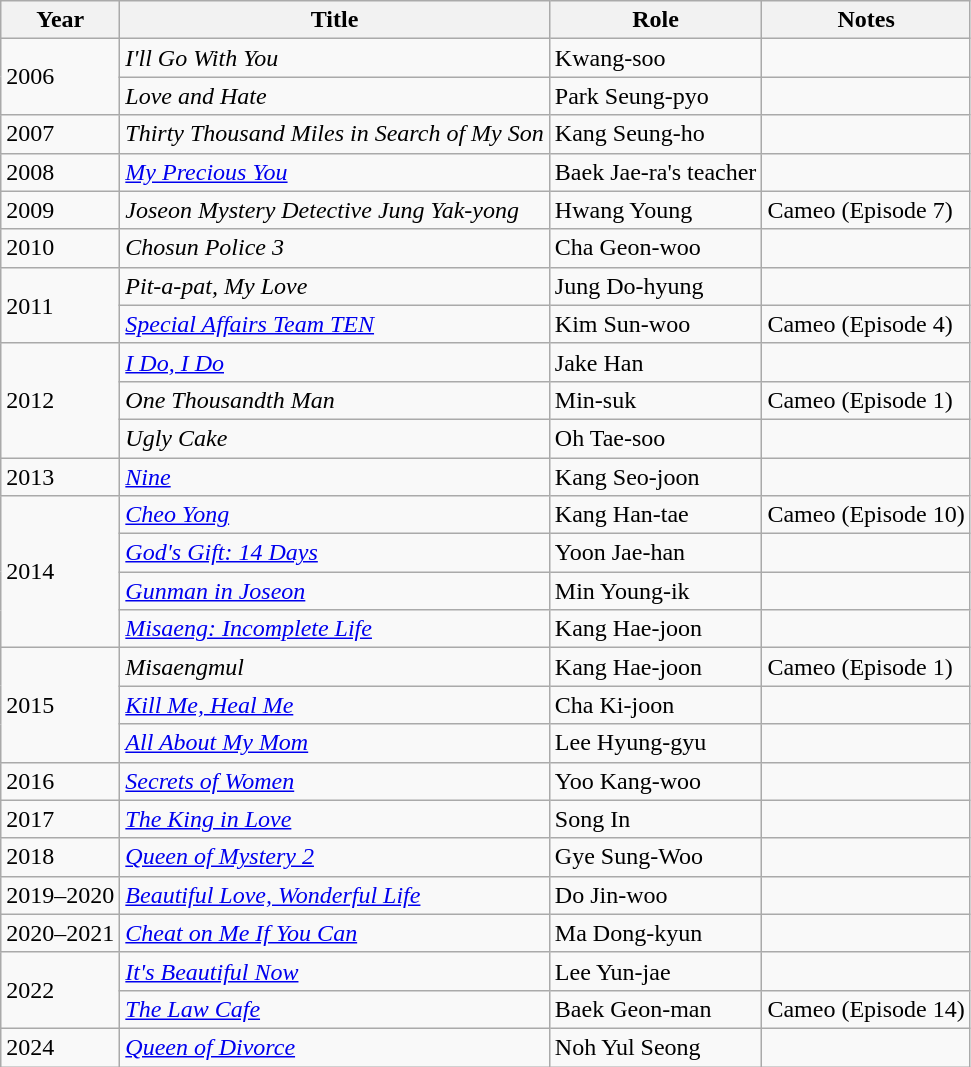<table class="wikitable">
<tr>
<th>Year</th>
<th>Title</th>
<th>Role</th>
<th>Notes</th>
</tr>
<tr>
<td rowspan="2">2006</td>
<td><em>I'll Go With You</em></td>
<td>Kwang-soo</td>
<td></td>
</tr>
<tr>
<td><em>Love and Hate</em></td>
<td>Park Seung-pyo</td>
<td></td>
</tr>
<tr>
<td>2007</td>
<td><em>Thirty Thousand Miles in Search of My Son</em></td>
<td>Kang Seung-ho</td>
<td></td>
</tr>
<tr>
<td>2008</td>
<td><em><a href='#'>My Precious You</a></em></td>
<td>Baek Jae-ra's teacher</td>
<td></td>
</tr>
<tr>
<td>2009</td>
<td><em>Joseon Mystery Detective Jung Yak-yong</em></td>
<td>Hwang Young</td>
<td>Cameo (Episode 7)</td>
</tr>
<tr>
<td>2010</td>
<td><em>Chosun Police 3</em></td>
<td>Cha Geon-woo</td>
<td></td>
</tr>
<tr>
<td rowspan="2">2011</td>
<td><em>Pit-a-pat, My Love</em></td>
<td>Jung Do-hyung</td>
<td></td>
</tr>
<tr>
<td><em><a href='#'>Special Affairs Team TEN</a></em></td>
<td>Kim Sun-woo</td>
<td>Cameo (Episode 4)</td>
</tr>
<tr>
<td rowspan="3">2012</td>
<td><em><a href='#'>I Do, I Do</a></em></td>
<td>Jake Han</td>
<td></td>
</tr>
<tr>
<td><em>One Thousandth Man</em></td>
<td>Min-suk</td>
<td>Cameo (Episode 1)</td>
</tr>
<tr>
<td><em>Ugly Cake</em></td>
<td>Oh Tae-soo</td>
<td></td>
</tr>
<tr>
<td>2013</td>
<td><em><a href='#'>Nine</a></em></td>
<td>Kang Seo-joon</td>
<td></td>
</tr>
<tr>
<td rowspan="4">2014</td>
<td><em><a href='#'>Cheo Yong</a></em></td>
<td>Kang Han-tae</td>
<td>Cameo (Episode 10)</td>
</tr>
<tr>
<td><em><a href='#'>God's Gift: 14 Days</a></em></td>
<td>Yoon Jae-han</td>
<td></td>
</tr>
<tr>
<td><em><a href='#'>Gunman in Joseon</a></em></td>
<td>Min Young-ik</td>
<td></td>
</tr>
<tr>
<td><em><a href='#'>Misaeng: Incomplete Life</a></em></td>
<td>Kang Hae-joon</td>
<td></td>
</tr>
<tr>
<td rowspan="3">2015</td>
<td><em>Misaengmul</em></td>
<td>Kang Hae-joon</td>
<td>Cameo (Episode 1)</td>
</tr>
<tr>
<td><em><a href='#'>Kill Me, Heal Me</a></em></td>
<td>Cha Ki-joon</td>
<td></td>
</tr>
<tr>
<td><em><a href='#'>All About My Mom</a></em></td>
<td>Lee Hyung-gyu</td>
<td></td>
</tr>
<tr>
<td>2016</td>
<td><em><a href='#'>Secrets of Women</a></em></td>
<td>Yoo Kang-woo</td>
<td></td>
</tr>
<tr>
<td>2017</td>
<td><em><a href='#'>The King in Love</a></em></td>
<td>Song In</td>
<td></td>
</tr>
<tr>
<td>2018</td>
<td><em><a href='#'>Queen of Mystery 2</a></em></td>
<td>Gye Sung-Woo</td>
<td></td>
</tr>
<tr>
<td>2019–2020</td>
<td><em><a href='#'>Beautiful Love, Wonderful Life</a></em></td>
<td>Do Jin-woo</td>
<td></td>
</tr>
<tr>
<td>2020–2021</td>
<td><em><a href='#'>Cheat on Me If You Can</a></em></td>
<td>Ma Dong-kyun</td>
<td></td>
</tr>
<tr>
<td rowspan=2>2022</td>
<td><em><a href='#'>It's Beautiful Now</a></em></td>
<td>Lee Yun-jae</td>
<td></td>
</tr>
<tr>
<td><em><a href='#'>The Law Cafe</a></em></td>
<td>Baek Geon-man</td>
<td>Cameo (Episode 14)</td>
</tr>
<tr>
<td>2024</td>
<td><em><a href='#'>Queen of Divorce</a></em></td>
<td>Noh Yul Seong</td>
<td></td>
</tr>
</table>
